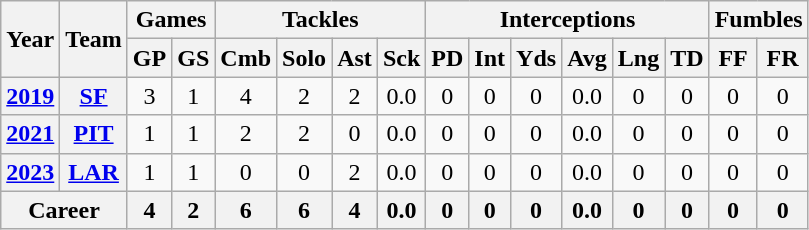<table class="wikitable" style="text-align: center;">
<tr>
<th rowspan="2">Year</th>
<th rowspan="2">Team</th>
<th colspan="2">Games</th>
<th colspan="4">Tackles</th>
<th colspan="6">Interceptions</th>
<th colspan="2">Fumbles</th>
</tr>
<tr>
<th>GP</th>
<th>GS</th>
<th>Cmb</th>
<th>Solo</th>
<th>Ast</th>
<th>Sck</th>
<th>PD</th>
<th>Int</th>
<th>Yds</th>
<th>Avg</th>
<th>Lng</th>
<th>TD</th>
<th>FF</th>
<th>FR</th>
</tr>
<tr>
<th><a href='#'>2019</a></th>
<th><a href='#'>SF</a></th>
<td>3</td>
<td>1</td>
<td>4</td>
<td>2</td>
<td>2</td>
<td>0.0</td>
<td>0</td>
<td>0</td>
<td>0</td>
<td>0.0</td>
<td>0</td>
<td>0</td>
<td>0</td>
<td>0</td>
</tr>
<tr>
<th><a href='#'>2021</a></th>
<th><a href='#'>PIT</a></th>
<td>1</td>
<td>1</td>
<td>2</td>
<td>2</td>
<td>0</td>
<td>0.0</td>
<td>0</td>
<td>0</td>
<td>0</td>
<td>0.0</td>
<td>0</td>
<td>0</td>
<td>0</td>
<td>0</td>
</tr>
<tr>
<th><a href='#'>2023</a></th>
<th><a href='#'>LAR</a></th>
<td>1</td>
<td>1</td>
<td>0</td>
<td>0</td>
<td>2</td>
<td>0.0</td>
<td>0</td>
<td>0</td>
<td>0</td>
<td>0.0</td>
<td>0</td>
<td>0</td>
<td>0</td>
<td>0</td>
</tr>
<tr>
<th colspan="2">Career</th>
<th>4</th>
<th>2</th>
<th>6</th>
<th>6</th>
<th>4</th>
<th>0.0</th>
<th>0</th>
<th>0</th>
<th>0</th>
<th>0.0</th>
<th>0</th>
<th>0</th>
<th>0</th>
<th>0</th>
</tr>
</table>
